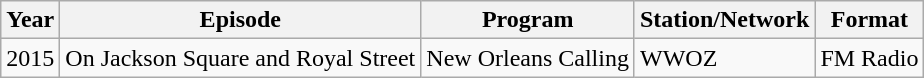<table Class="wikitable">
<tr>
<th>Year</th>
<th>Episode</th>
<th>Program</th>
<th>Station/Network</th>
<th>Format</th>
</tr>
<tr>
<td>2015</td>
<td>On Jackson Square and Royal Street</td>
<td>New Orleans Calling</td>
<td>WWOZ</td>
<td>FM Radio</td>
</tr>
</table>
